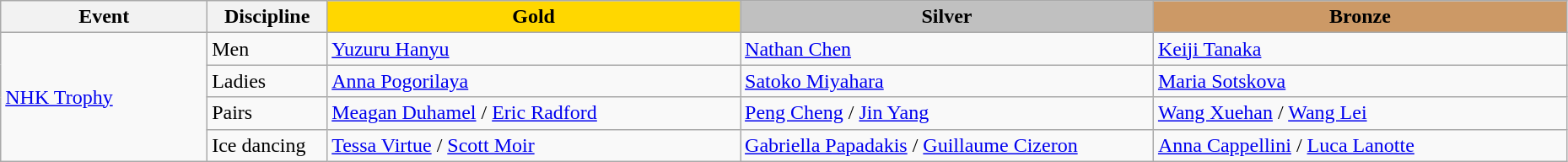<table class="wikitable" style="width:98%;">
<tr>
<th style="width:10%;">Event</th>
<th style="width:5%;">Discipline</th>
<td style="text-align:center; width:20%; background:gold;"><strong>Gold</strong></td>
<td style="text-align:center; width:20%; background:silver;"><strong>Silver</strong></td>
<td style="text-align:center; width:20%; background:#c96;"><strong>Bronze</strong></td>
</tr>
<tr>
<td rowspan=4><a href='#'>NHK Trophy</a></td>
<td>Men</td>
<td> <a href='#'>Yuzuru Hanyu</a></td>
<td> <a href='#'>Nathan Chen</a></td>
<td> <a href='#'>Keiji Tanaka</a></td>
</tr>
<tr>
<td>Ladies</td>
<td> <a href='#'>Anna Pogorilaya</a></td>
<td> <a href='#'>Satoko Miyahara</a></td>
<td> <a href='#'>Maria Sotskova</a></td>
</tr>
<tr>
<td>Pairs</td>
<td> <a href='#'>Meagan Duhamel</a> / <a href='#'>Eric Radford</a></td>
<td> <a href='#'>Peng Cheng</a> / <a href='#'>Jin Yang</a></td>
<td> <a href='#'>Wang Xuehan</a> / <a href='#'>Wang Lei</a></td>
</tr>
<tr>
<td>Ice dancing</td>
<td> <a href='#'>Tessa Virtue</a> / <a href='#'>Scott Moir</a></td>
<td> <a href='#'>Gabriella Papadakis</a> / <a href='#'>Guillaume Cizeron</a></td>
<td> <a href='#'>Anna Cappellini</a> / <a href='#'>Luca Lanotte</a></td>
</tr>
</table>
